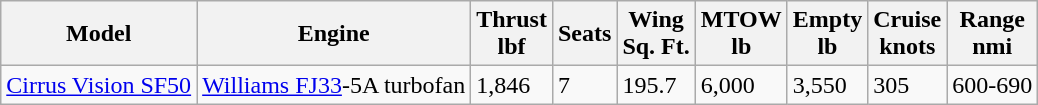<table class="wikitable sortable">
<tr>
<th>Model</th>
<th>Engine</th>
<th data-sort-type="number">Thrust<br>lbf</th>
<th data-sort-type="number">Seats</th>
<th data-sort-type="number">Wing<br>Sq. Ft.</th>
<th data-sort-type="number">MTOW<br>lb</th>
<th data-sort-type="number">Empty<br>lb</th>
<th data-sort-type="number">Cruise<br>knots</th>
<th data-sort-type="number">Range<br>nmi</th>
</tr>
<tr>
<td><a href='#'>Cirrus Vision SF50</a></td>
<td><a href='#'>Williams FJ33</a>-5A turbofan</td>
<td>1,846</td>
<td>7</td>
<td>195.7</td>
<td>6,000</td>
<td>3,550</td>
<td>305</td>
<td>600-690</td>
</tr>
</table>
